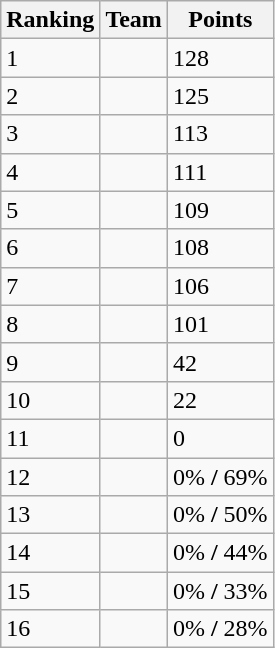<table class="wikitable">
<tr>
<th>Ranking</th>
<th>Team</th>
<th>Points</th>
</tr>
<tr>
<td>1</td>
<td></td>
<td>128</td>
</tr>
<tr>
<td>2</td>
<td></td>
<td>125</td>
</tr>
<tr>
<td>3</td>
<td></td>
<td>113</td>
</tr>
<tr>
<td>4</td>
<td></td>
<td>111</td>
</tr>
<tr>
<td>5</td>
<td></td>
<td>109</td>
</tr>
<tr>
<td>6</td>
<td></td>
<td>108</td>
</tr>
<tr>
<td>7</td>
<td></td>
<td>106</td>
</tr>
<tr>
<td>8</td>
<td></td>
<td>101</td>
</tr>
<tr>
<td>9</td>
<td></td>
<td>42</td>
</tr>
<tr>
<td>10</td>
<td></td>
<td>22</td>
</tr>
<tr>
<td>11</td>
<td></td>
<td>0</td>
</tr>
<tr>
<td>12</td>
<td></td>
<td>0%<strong> / </strong>69%</td>
</tr>
<tr>
<td>13</td>
<td></td>
<td>0%<strong> / </strong>50%</td>
</tr>
<tr>
<td>14</td>
<td></td>
<td>0%<strong> / </strong>44%</td>
</tr>
<tr>
<td>15</td>
<td></td>
<td>0%<strong> / </strong>33%</td>
</tr>
<tr>
<td>16</td>
<td></td>
<td>0%<strong> / </strong>28%</td>
</tr>
</table>
